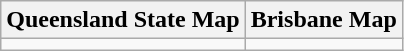<table class="wikitable">
<tr>
<th>Queensland State Map</th>
<th>Brisbane Map</th>
</tr>
<tr>
<td></td>
<td></td>
</tr>
</table>
